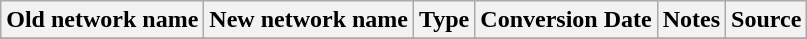<table class="wikitable">
<tr>
<th>Old network name</th>
<th>New network name</th>
<th>Type</th>
<th>Conversion Date</th>
<th>Notes</th>
<th>Source</th>
</tr>
<tr>
</tr>
</table>
